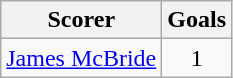<table class="wikitable">
<tr>
<th>Scorer</th>
<th>Goals</th>
</tr>
<tr>
<td> <a href='#'>James McBride</a></td>
<td align=center>1</td>
</tr>
</table>
